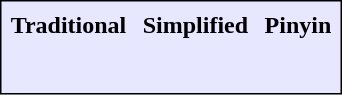<table align=center cellpadding="5" cellspacing="1" style="border:1px solid black; background-color:#e7e8ff;">
<tr align=center bgcolor=#d7a8ff>
</tr>
<tr>
<th>Traditional</th>
<th>Simplified</th>
<th>Pinyin</th>
</tr>
<tr valign=top>
<td><br></td>
<td><br></td>
<td><br></td>
</tr>
<tr>
</tr>
</table>
